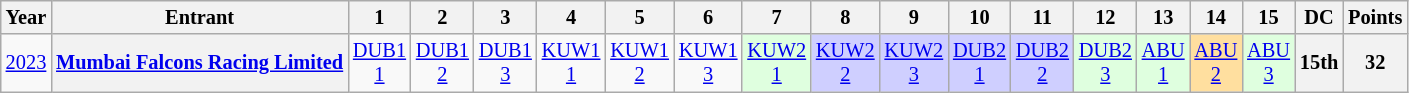<table class="wikitable" style="text-align:center; font-size:85%">
<tr>
<th>Year</th>
<th>Entrant</th>
<th>1</th>
<th>2</th>
<th>3</th>
<th>4</th>
<th>5</th>
<th>6</th>
<th>7</th>
<th>8</th>
<th>9</th>
<th>10</th>
<th>11</th>
<th>12</th>
<th>13</th>
<th>14</th>
<th>15</th>
<th>DC</th>
<th>Points</th>
</tr>
<tr>
<td><a href='#'>2023</a></td>
<th nowrap><a href='#'>Mumbai Falcons Racing Limited</a></th>
<td style="background:#;"><a href='#'>DUB1<br>1</a><br></td>
<td style="background:#;"><a href='#'>DUB1<br>2</a><br></td>
<td style="background:#;"><a href='#'>DUB1<br>3</a><br></td>
<td style="background:#;"><a href='#'>KUW1<br>1</a><br></td>
<td style="background:#;"><a href='#'>KUW1<br>2</a><br></td>
<td style="background:#;"><a href='#'>KUW1<br>3</a><br></td>
<td style="background:#DFFFDF;"><a href='#'>KUW2<br>1</a><br></td>
<td style="background:#CFCFFF;"><a href='#'>KUW2<br>2</a><br></td>
<td style="background:#CFCFFF;"><a href='#'>KUW2<br>3</a><br></td>
<td style="background:#CFCFFF;"><a href='#'>DUB2<br>1</a><br></td>
<td style="background:#CFCFFF;"><a href='#'>DUB2<br>2</a><br></td>
<td style="background:#DFFFDF;"><a href='#'>DUB2<br>3</a><br></td>
<td style="background:#DFFFDF;"><a href='#'>ABU<br>1</a><br></td>
<td style="background:#FFDF9F;"><a href='#'>ABU<br>2</a><br></td>
<td style="background:#DFFFDF;"><a href='#'>ABU<br>3</a><br></td>
<th>15th</th>
<th>32</th>
</tr>
</table>
